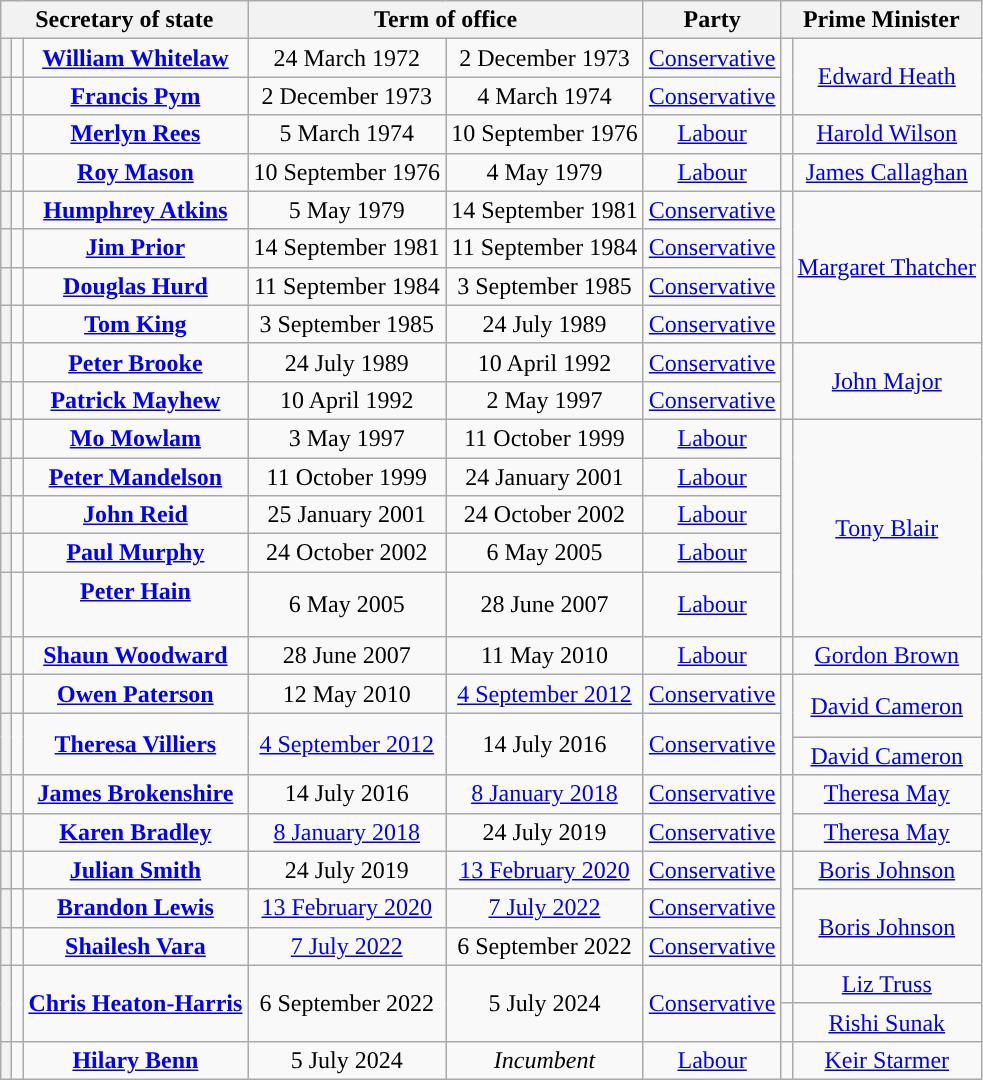<table class="wikitable" style="text-align:center">
<tr>
<th colspan=3>Secretary of state</th>
<th colspan=2>Term of office</th>
<th>Party</th>
<th colspan=2>Prime Minister</th>
</tr>
<tr style="height:1em">
<th style="background-color:"></th>
<td></td>
<td><strong><a href='#'>William Whitelaw</a></strong><br></td>
<td>24 March 1972</td>
<td>2 December 1973</td>
<td><a href='#'>Conservative</a></td>
<td rowspan=2 style="background-color:"></td>
<td rowspan=2><a href='#'>Edward Heath</a></td>
</tr>
<tr style="height:1em">
<th style="background-color:"></th>
<td></td>
<td><strong><a href='#'>Francis Pym</a></strong><br></td>
<td>2 December 1973</td>
<td>4 March 1974</td>
<td><a href='#'>Conservative</a></td>
</tr>
<tr style="height:1em">
<th style="background-color:"></th>
<td></td>
<td><strong><a href='#'>Merlyn Rees</a></strong><br></td>
<td>5 March 1974</td>
<td>10 September 1976</td>
<td><a href='#'>Labour</a></td>
<td style="background-color:"></td>
<td><a href='#'>Harold Wilson</a></td>
</tr>
<tr style="height:1em">
<th style="background-color:"></th>
<td></td>
<td><strong><a href='#'>Roy Mason</a></strong><br></td>
<td>10 September 1976</td>
<td>4 May 1979</td>
<td><a href='#'>Labour</a></td>
<td style="background-color:"></td>
<td><a href='#'>James Callaghan</a></td>
</tr>
<tr style="height:1em">
<th style="background-color:"></th>
<td></td>
<td><strong><a href='#'>Humphrey Atkins</a></strong><br></td>
<td>5 May 1979</td>
<td>14 September 1981</td>
<td><a href='#'>Conservative</a></td>
<td rowspan=5 style="background-color:"></td>
<td rowspan=5><a href='#'>Margaret Thatcher</a></td>
</tr>
<tr style="height:1em">
<th style="background-color:"></th>
<td></td>
<td><strong><a href='#'>Jim Prior</a></strong><br></td>
<td>14 September 1981</td>
<td>11 September 1984</td>
<td><a href='#'>Conservative</a></td>
</tr>
<tr style="height:1em">
<th style="background-color:"></th>
<td></td>
<td><strong><a href='#'>Douglas Hurd</a></strong><br></td>
<td>11 September 1984</td>
<td>3 September 1985</td>
<td><a href='#'>Conservative</a></td>
</tr>
<tr style="height:1em">
<th style="background-color:"></th>
<td></td>
<td><strong><a href='#'>Tom King</a></strong><br></td>
<td>3 September 1985</td>
<td>24 July 1989</td>
<td><a href='#'>Conservative</a></td>
</tr>
<tr>
<th rowspan=2 style="background-color:"></th>
<td rowspan=2></td>
<td rowspan=2><strong><a href='#'>Peter Brooke</a></strong><br></td>
<td rowspan=2>24 July 1989</td>
<td rowspan=2>10 April 1992</td>
<td rowspan=2><a href='#'>Conservative</a></td>
</tr>
<tr>
<td rowspan=2 style="background-color:"></td>
<td rowspan=2><a href='#'>John Major</a></td>
</tr>
<tr style="height:1em">
<th style="background-color:"></th>
<td></td>
<td><strong><a href='#'>Patrick Mayhew</a></strong><br></td>
<td>10 April 1992</td>
<td>2 May 1997</td>
<td><a href='#'>Conservative</a></td>
</tr>
<tr style="height:1em">
<th style="background-color:"></th>
<td></td>
<td><strong><a href='#'>Mo Mowlam</a></strong><br></td>
<td>3 May 1997</td>
<td>11 October 1999</td>
<td><a href='#'>Labour</a></td>
<td rowspan=5 style="background-color:"></td>
<td rowspan=5><a href='#'>Tony Blair</a></td>
</tr>
<tr style="height:1em">
<th style="background-color:"></th>
<td></td>
<td><strong><a href='#'>Peter Mandelson</a></strong><br></td>
<td>11 October 1999</td>
<td>24 January 2001</td>
<td><a href='#'>Labour</a></td>
</tr>
<tr style="height:1em">
<th style="background-color:"></th>
<td></td>
<td><strong><a href='#'>John Reid</a></strong><br></td>
<td>25 January 2001</td>
<td>24 October 2002</td>
<td><a href='#'>Labour</a></td>
</tr>
<tr style="height:1em">
<th style="background-color:"></th>
<td></td>
<td><strong><a href='#'>Paul Murphy</a></strong><br></td>
<td>24 October 2002</td>
<td>6 May 2005</td>
<td><a href='#'>Labour</a></td>
</tr>
<tr style="height:1em">
<th style="background-color:"></th>
<td></td>
<td><strong><a href='#'>Peter Hain</a></strong><br><br></td>
<td>6 May 2005</td>
<td>28 June 2007</td>
<td><a href='#'>Labour</a></td>
</tr>
<tr style="height:1em">
<th style="background-color:"></th>
<td></td>
<td><strong><a href='#'>Shaun Woodward</a></strong><br></td>
<td>28 June 2007</td>
<td>11 May 2010</td>
<td><a href='#'>Labour</a></td>
<td style="background-color:"></td>
<td><a href='#'>Gordon Brown</a></td>
</tr>
<tr style="height:1em">
<th style="background-color:"></th>
<td></td>
<td><strong><a href='#'>Owen Paterson</a></strong><br></td>
<td>12 May 2010</td>
<td><a href='#'>4 September 2012</a></td>
<td><a href='#'>Conservative</a></td>
<td rowspan=3 style="background-color:"></td>
<td rowspan=2><a href='#'>David Cameron</a><br></td>
</tr>
<tr style="height:1em">
<th rowspan=2 style="background-color:"></th>
<td rowspan=2></td>
<td rowspan=2><strong><a href='#'>Theresa Villiers</a></strong><br></td>
<td rowspan=2><a href='#'>4 September 2012</a></td>
<td rowspan=2>14 July 2016</td>
<td rowspan=2><a href='#'>Conservative</a></td>
</tr>
<tr>
<td><a href='#'>David Cameron</a><br></td>
</tr>
<tr style="height:1em">
<th rowspan=2 style="background-color:"></th>
<td rowspan=2></td>
<td rowspan=2><strong><a href='#'>James Brokenshire</a></strong><br></td>
<td rowspan=2>14 July 2016</td>
<td rowspan=2><a href='#'>8 January 2018</a></td>
<td rowspan=2><a href='#'>Conservative</a></td>
<td rowspan=3 style="background-color:"></td>
<td><a href='#'>Theresa May</a><br></td>
</tr>
<tr>
<td rowspan=2><a href='#'>Theresa May</a><br></td>
</tr>
<tr style="height:1em">
<th style="background-color:"></th>
<td></td>
<td><strong><a href='#'>Karen Bradley</a></strong><br></td>
<td><a href='#'>8 January 2018</a></td>
<td>24 July 2019</td>
<td><a href='#'>Conservative</a></td>
</tr>
<tr style="height:1em">
<th rowspan=2 style="background-color:"></th>
<td rowspan=2></td>
<td rowspan=2><strong><a href='#'>Julian Smith</a></strong><br></td>
<td rowspan=2>24 July 2019</td>
<td rowspan=2><a href='#'>13 February 2020</a></td>
<td rowspan=2><a href='#'>Conservative</a></td>
<td rowspan=4 style="background-color:"></td>
<td><a href='#'>Boris Johnson</a><br></td>
</tr>
<tr>
<td rowspan=3><a href='#'>Boris Johnson</a><br></td>
</tr>
<tr style="height:1em">
<th style="background-color:"></th>
<td></td>
<td><strong><a href='#'>Brandon Lewis</a></strong><br></td>
<td><a href='#'>13 February 2020</a></td>
<td><a href='#'>7 July 2022</a></td>
<td><a href='#'>Conservative</a></td>
</tr>
<tr style="height:1em">
<th style="background-color:"></th>
<td></td>
<td><strong><a href='#'>Shailesh Vara</a></strong><br></td>
<td><a href='#'>7 July 2022</a></td>
<td>6 September 2022</td>
<td><a href='#'>Conservative</a></td>
</tr>
<tr>
<th rowspan=2 style="background-color:"></th>
<td rowspan=2></td>
<td rowspan=2><strong><a href='#'>Chris Heaton-Harris</a></strong><br></td>
<td rowspan=2>6 September 2022</td>
<td rowspan=2>5 July 2024</td>
<td rowspan=2><a href='#'>Conservative</a></td>
<td style="background-color:"></td>
<td><a href='#'>Liz Truss</a><br></td>
</tr>
<tr>
<td style="background-color:"></td>
<td><a href='#'>Rishi Sunak</a><br></td>
</tr>
<tr>
<th style="background-color:"></th>
<td></td>
<td><strong><a href='#'>Hilary Benn</a></strong><br></td>
<td>5 July 2024</td>
<td><em>Incumbent</em></td>
<td><a href='#'>Labour</a></td>
<td style="background-color:"></td>
<td><a href='#'>Keir Starmer</a><br></td>
</tr>
</table>
